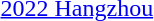<table>
<tr>
<td rowspan=2><a href='#'>2022 Hangzhou</a></td>
<td rowspan=2></td>
<td rowspan=2></td>
<td></td>
</tr>
<tr>
<td></td>
</tr>
</table>
